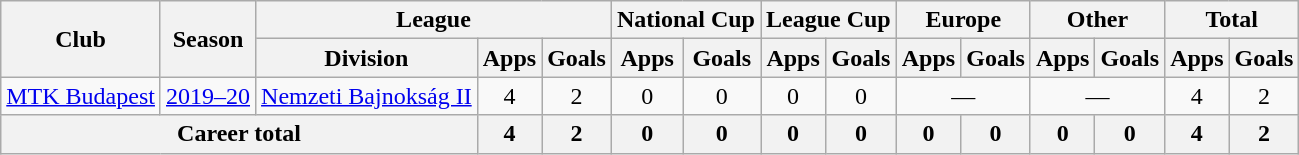<table class="wikitable" style="text-align:center">
<tr>
<th rowspan="2">Club</th>
<th rowspan="2">Season</th>
<th colspan="3">League</th>
<th colspan="2">National Cup</th>
<th colspan="2">League Cup</th>
<th colspan="2">Europe</th>
<th colspan="2">Other</th>
<th colspan="2">Total</th>
</tr>
<tr>
<th>Division</th>
<th>Apps</th>
<th>Goals</th>
<th>Apps</th>
<th>Goals</th>
<th>Apps</th>
<th>Goals</th>
<th>Apps</th>
<th>Goals</th>
<th>Apps</th>
<th>Goals</th>
<th>Apps</th>
<th>Goals</th>
</tr>
<tr>
<td rowspan="1"><a href='#'>MTK Budapest</a></td>
<td><a href='#'>2019–20</a></td>
<td><a href='#'>Nemzeti Bajnokság II</a></td>
<td>4</td>
<td>2</td>
<td>0</td>
<td>0</td>
<td>0</td>
<td>0</td>
<td colspan="2">—</td>
<td colspan="2">—</td>
<td>4</td>
<td>2</td>
</tr>
<tr>
<th colspan="3">Career total</th>
<th>4</th>
<th>2</th>
<th>0</th>
<th>0</th>
<th>0</th>
<th>0</th>
<th>0</th>
<th>0</th>
<th>0</th>
<th>0</th>
<th>4</th>
<th>2</th>
</tr>
</table>
